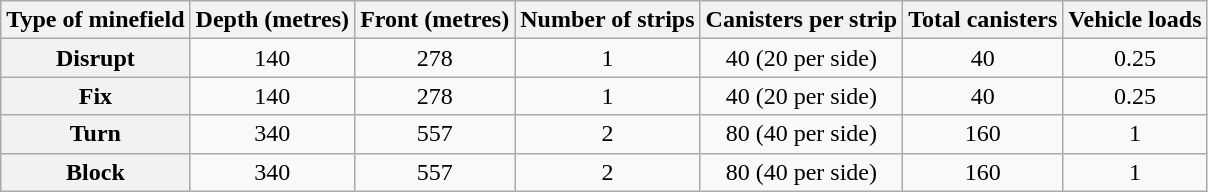<table class="wikitable" style="text-align: center;">
<tr>
<th>Type of minefield</th>
<th>Depth (metres)</th>
<th>Front (metres)</th>
<th>Number of strips</th>
<th>Canisters per strip</th>
<th>Total canisters</th>
<th>Vehicle loads</th>
</tr>
<tr>
<th>Disrupt</th>
<td>140</td>
<td>278</td>
<td>1</td>
<td>40 (20 per side)</td>
<td>40</td>
<td>0.25</td>
</tr>
<tr>
<th>Fix</th>
<td>140</td>
<td>278</td>
<td>1</td>
<td>40 (20 per side)</td>
<td>40</td>
<td>0.25</td>
</tr>
<tr>
<th>Turn</th>
<td>340</td>
<td>557</td>
<td>2</td>
<td>80 (40 per side)</td>
<td>160</td>
<td>1</td>
</tr>
<tr>
<th>Block</th>
<td>340</td>
<td>557</td>
<td>2</td>
<td>80 (40 per side)</td>
<td>160</td>
<td>1</td>
</tr>
</table>
